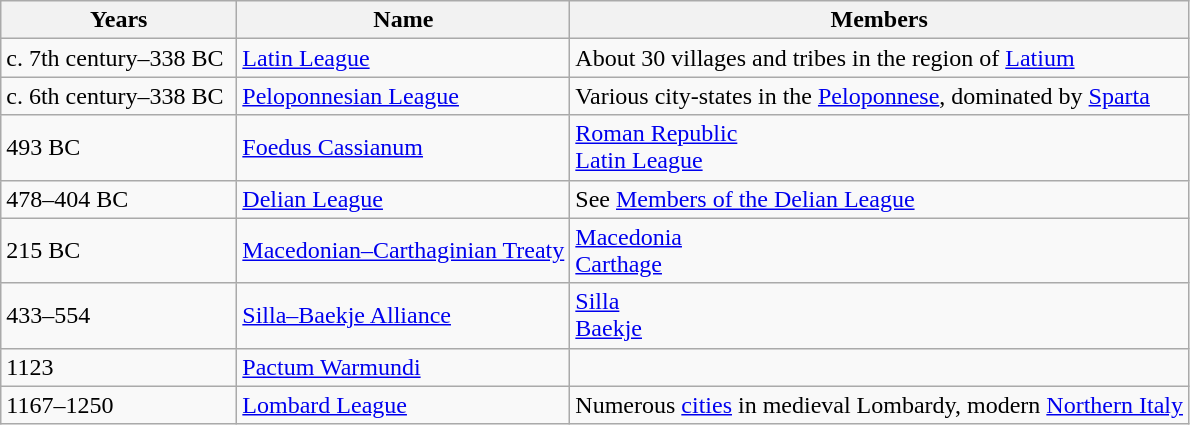<table class="wikitable">
<tr>
<th width=150px>Years</th>
<th>Name</th>
<th>Members</th>
</tr>
<tr>
<td>c. 7th century–338 BC</td>
<td><a href='#'>Latin League</a></td>
<td>About 30 villages and tribes in the region of <a href='#'>Latium</a></td>
</tr>
<tr>
<td>c. 6th century–338 BC</td>
<td><a href='#'>Peloponnesian League</a></td>
<td>Various city-states in the <a href='#'>Peloponnese</a>, dominated by <a href='#'>Sparta</a></td>
</tr>
<tr>
<td>493 BC</td>
<td><a href='#'>Foedus Cassianum</a></td>
<td><a href='#'>Roman Republic</a><br><a href='#'>Latin League</a></td>
</tr>
<tr>
<td>478–404 BC</td>
<td><a href='#'>Delian League</a></td>
<td>See <a href='#'>Members of the Delian League</a></td>
</tr>
<tr>
<td>215 BC</td>
<td><a href='#'>Macedonian–Carthaginian Treaty</a></td>
<td><a href='#'>Macedonia</a><br><a href='#'>Carthage</a></td>
</tr>
<tr>
<td>433–554</td>
<td><a href='#'>Silla–Baekje Alliance</a></td>
<td> <a href='#'>Silla</a><br> <a href='#'>Baekje</a></td>
</tr>
<tr>
<td>1123</td>
<td><a href='#'>Pactum Warmundi</a></td>
<td><br></td>
</tr>
<tr>
<td>1167–1250</td>
<td><a href='#'>Lombard League</a></td>
<td>Numerous <a href='#'>cities</a> in medieval Lombardy, modern <a href='#'>Northern Italy</a></td>
</tr>
</table>
